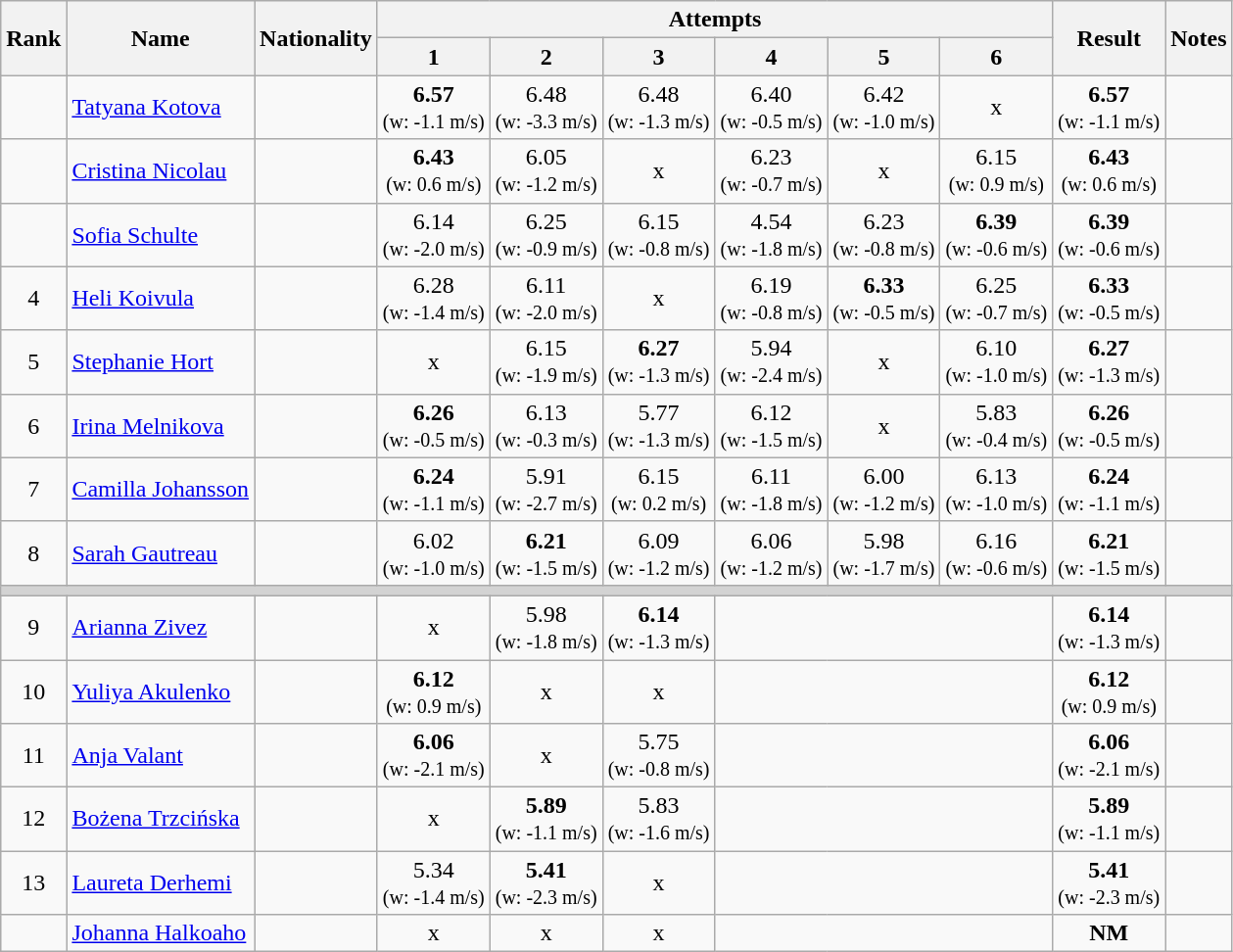<table class="wikitable sortable" style="text-align:center">
<tr>
<th rowspan=2>Rank</th>
<th rowspan=2>Name</th>
<th rowspan=2>Nationality</th>
<th colspan=6>Attempts</th>
<th rowspan=2>Result</th>
<th rowspan=2>Notes</th>
</tr>
<tr>
<th>1</th>
<th>2</th>
<th>3</th>
<th>4</th>
<th>5</th>
<th>6</th>
</tr>
<tr>
<td></td>
<td align=left><a href='#'>Tatyana Kotova</a></td>
<td align=left></td>
<td><strong>6.57</strong><br><small>(w: -1.1 m/s)</small></td>
<td>6.48<br><small>(w: -3.3 m/s)</small></td>
<td>6.48<br><small>(w: -1.3 m/s)</small></td>
<td>6.40<br><small>(w: -0.5 m/s)</small></td>
<td>6.42<br><small>(w: -1.0 m/s)</small></td>
<td>x</td>
<td><strong>6.57</strong><br><small>(w: -1.1 m/s)</small></td>
<td></td>
</tr>
<tr>
<td></td>
<td align=left><a href='#'>Cristina Nicolau</a></td>
<td align=left></td>
<td><strong>6.43</strong><br><small>(w: 0.6 m/s)</small></td>
<td>6.05<br><small>(w: -1.2 m/s)</small></td>
<td>x</td>
<td>6.23<br><small>(w: -0.7 m/s)</small></td>
<td>x</td>
<td>6.15<br><small>(w: 0.9 m/s)</small></td>
<td><strong>6.43</strong><br><small>(w: 0.6 m/s)</small></td>
<td></td>
</tr>
<tr>
<td></td>
<td align=left><a href='#'>Sofia Schulte</a></td>
<td align=left></td>
<td>6.14<br><small>(w: -2.0 m/s)</small></td>
<td>6.25<br><small>(w: -0.9 m/s)</small></td>
<td>6.15<br><small>(w: -0.8 m/s)</small></td>
<td>4.54<br><small>(w: -1.8 m/s)</small></td>
<td>6.23<br><small>(w: -0.8 m/s)</small></td>
<td><strong>6.39</strong><br><small>(w: -0.6 m/s)</small></td>
<td><strong>6.39</strong><br><small>(w: -0.6 m/s)</small></td>
<td></td>
</tr>
<tr>
<td>4</td>
<td align=left><a href='#'>Heli Koivula</a></td>
<td align=left></td>
<td>6.28<br><small>(w: -1.4 m/s)</small></td>
<td>6.11<br><small>(w: -2.0 m/s)</small></td>
<td>x</td>
<td>6.19<br><small>(w: -0.8 m/s)</small></td>
<td><strong>6.33</strong><br><small>(w: -0.5 m/s)</small></td>
<td>6.25<br><small>(w: -0.7 m/s)</small></td>
<td><strong>6.33</strong><br><small>(w: -0.5 m/s)</small></td>
<td></td>
</tr>
<tr>
<td>5</td>
<td align=left><a href='#'>Stephanie Hort</a></td>
<td align=left></td>
<td>x</td>
<td>6.15<br><small>(w: -1.9 m/s)</small></td>
<td><strong>6.27</strong><br><small>(w: -1.3 m/s)</small></td>
<td>5.94<br><small>(w: -2.4 m/s)</small></td>
<td>x</td>
<td>6.10<br><small>(w: -1.0 m/s)</small></td>
<td><strong>6.27</strong><br><small>(w: -1.3 m/s)</small></td>
<td></td>
</tr>
<tr>
<td>6</td>
<td align=left><a href='#'>Irina Melnikova</a></td>
<td align=left></td>
<td><strong>6.26</strong><br><small>(w: -0.5 m/s)</small></td>
<td>6.13<br><small>(w: -0.3 m/s)</small></td>
<td>5.77<br><small>(w: -1.3 m/s)</small></td>
<td>6.12<br><small>(w: -1.5 m/s)</small></td>
<td>x</td>
<td>5.83<br><small>(w: -0.4 m/s)</small></td>
<td><strong>6.26</strong><br><small>(w: -0.5 m/s)</small></td>
<td></td>
</tr>
<tr>
<td>7</td>
<td align=left><a href='#'>Camilla Johansson</a></td>
<td align=left></td>
<td><strong>6.24</strong><br><small>(w: -1.1 m/s)</small></td>
<td>5.91<br><small>(w: -2.7 m/s)</small></td>
<td>6.15<br><small>(w: 0.2 m/s)</small></td>
<td>6.11<br><small>(w: -1.8 m/s)</small></td>
<td>6.00<br><small>(w: -1.2 m/s)</small></td>
<td>6.13<br><small>(w: -1.0 m/s)</small></td>
<td><strong>6.24</strong><br><small>(w: -1.1 m/s)</small></td>
<td></td>
</tr>
<tr>
<td>8</td>
<td align=left><a href='#'>Sarah Gautreau</a></td>
<td align=left></td>
<td>6.02<br><small>(w: -1.0 m/s)</small></td>
<td><strong>6.21</strong><br><small>(w: -1.5 m/s)</small></td>
<td>6.09<br><small>(w: -1.2 m/s)</small></td>
<td>6.06<br><small>(w: -1.2 m/s)</small></td>
<td>5.98<br><small>(w: -1.7 m/s)</small></td>
<td>6.16<br><small>(w: -0.6 m/s)</small></td>
<td><strong>6.21</strong><br><small>(w: -1.5 m/s)</small></td>
<td></td>
</tr>
<tr>
<td colspan=11 bgcolor=lightgray></td>
</tr>
<tr>
<td>9</td>
<td align=left><a href='#'>Arianna Zivez</a></td>
<td align=left></td>
<td>x</td>
<td>5.98<br><small>(w: -1.8 m/s)</small></td>
<td><strong>6.14</strong><br><small>(w: -1.3 m/s)</small></td>
<td colspan=3></td>
<td><strong>6.14</strong><br><small>(w: -1.3 m/s)</small></td>
<td></td>
</tr>
<tr>
<td>10</td>
<td align=left><a href='#'>Yuliya Akulenko</a></td>
<td align=left></td>
<td><strong>6.12</strong><br><small>(w: 0.9 m/s)</small></td>
<td>x</td>
<td>x</td>
<td colspan=3></td>
<td><strong>6.12</strong><br><small>(w: 0.9 m/s)</small></td>
<td></td>
</tr>
<tr>
<td>11</td>
<td align=left><a href='#'>Anja Valant</a></td>
<td align=left></td>
<td><strong>6.06</strong><br><small>(w: -2.1 m/s)</small></td>
<td>x</td>
<td>5.75<br><small>(w: -0.8 m/s)</small></td>
<td colspan=3></td>
<td><strong>6.06</strong><br><small>(w: -2.1 m/s)</small></td>
<td></td>
</tr>
<tr>
<td>12</td>
<td align=left><a href='#'>Bożena Trzcińska</a></td>
<td align=left></td>
<td>x</td>
<td><strong>5.89</strong><br><small>(w: -1.1 m/s)</small></td>
<td>5.83<br><small>(w: -1.6 m/s)</small></td>
<td colspan=3></td>
<td><strong>5.89</strong><br><small>(w: -1.1 m/s)</small></td>
<td></td>
</tr>
<tr>
<td>13</td>
<td align=left><a href='#'>Laureta Derhemi</a></td>
<td align=left></td>
<td>5.34<br><small>(w: -1.4 m/s)</small></td>
<td><strong>5.41</strong><br><small>(w: -2.3 m/s)</small></td>
<td>x</td>
<td colspan=3></td>
<td><strong>5.41</strong><br><small>(w: -2.3 m/s)</small></td>
<td></td>
</tr>
<tr>
<td></td>
<td align=left><a href='#'>Johanna Halkoaho</a></td>
<td align=left></td>
<td>x</td>
<td>x</td>
<td>x</td>
<td colspan=3></td>
<td><strong>NM</strong></td>
<td></td>
</tr>
</table>
